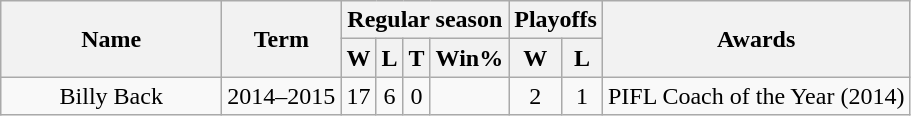<table class="wikitable">
<tr>
<th rowspan="2" style="width:140px;">Name</th>
<th rowspan="2">Term</th>
<th colspan="4">Regular season</th>
<th colspan="2">Playoffs</th>
<th rowspan="2">Awards</th>
</tr>
<tr>
<th>W</th>
<th>L</th>
<th>T</th>
<th>Win%</th>
<th>W</th>
<th>L</th>
</tr>
<tr>
<td style="text-align:center;">Billy Back</td>
<td style="text-align:center;">2014–2015</td>
<td style="text-align:center;">17</td>
<td style="text-align:center;">6</td>
<td style="text-align:center;">0</td>
<td style="text-align:center;"></td>
<td style="text-align:center;">2</td>
<td style="text-align:center;">1</td>
<td style="text-align:center;">PIFL Coach of the Year (2014)</td>
</tr>
</table>
